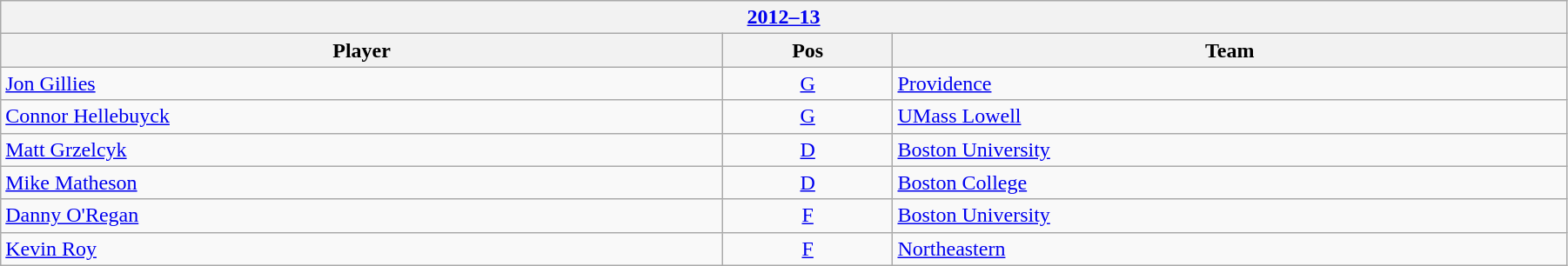<table class="wikitable" width=95%>
<tr>
<th colspan=3><a href='#'>2012–13</a></th>
</tr>
<tr>
<th>Player</th>
<th>Pos</th>
<th>Team</th>
</tr>
<tr>
<td><a href='#'>Jon Gillies</a></td>
<td align=center><a href='#'>G</a></td>
<td><a href='#'>Providence</a></td>
</tr>
<tr>
<td><a href='#'>Connor Hellebuyck</a></td>
<td align=center><a href='#'>G</a></td>
<td><a href='#'>UMass Lowell</a></td>
</tr>
<tr>
<td><a href='#'>Matt Grzelcyk</a></td>
<td align=center><a href='#'>D</a></td>
<td><a href='#'>Boston University</a></td>
</tr>
<tr>
<td><a href='#'>Mike Matheson</a></td>
<td align=center><a href='#'>D</a></td>
<td><a href='#'>Boston College</a></td>
</tr>
<tr>
<td><a href='#'>Danny O'Regan</a></td>
<td align=center><a href='#'>F</a></td>
<td><a href='#'>Boston University</a></td>
</tr>
<tr>
<td><a href='#'>Kevin Roy</a></td>
<td align=center><a href='#'>F</a></td>
<td><a href='#'>Northeastern</a></td>
</tr>
</table>
